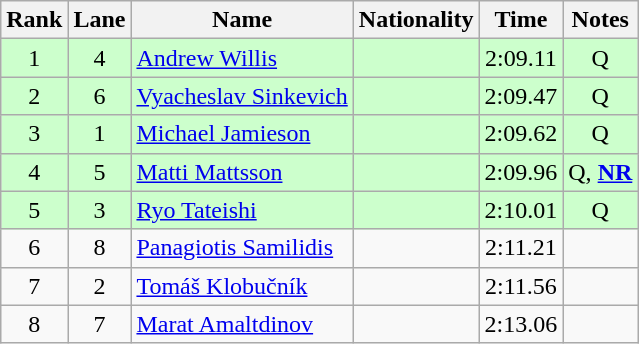<table class="wikitable sortable" style="text-align:center">
<tr>
<th>Rank</th>
<th>Lane</th>
<th>Name</th>
<th>Nationality</th>
<th>Time</th>
<th>Notes</th>
</tr>
<tr bgcolor=ccffcc>
<td>1</td>
<td>4</td>
<td align=left><a href='#'>Andrew Willis</a></td>
<td align=left></td>
<td>2:09.11</td>
<td>Q</td>
</tr>
<tr bgcolor=ccffcc>
<td>2</td>
<td>6</td>
<td align=left><a href='#'>Vyacheslav Sinkevich</a></td>
<td align=left></td>
<td>2:09.47</td>
<td>Q</td>
</tr>
<tr bgcolor=ccffcc>
<td>3</td>
<td>1</td>
<td align=left><a href='#'>Michael Jamieson</a></td>
<td align=left></td>
<td>2:09.62</td>
<td>Q</td>
</tr>
<tr bgcolor=ccffcc>
<td>4</td>
<td>5</td>
<td align=left><a href='#'>Matti Mattsson</a></td>
<td align=left></td>
<td>2:09.96</td>
<td>Q,  <strong><a href='#'>NR</a></strong></td>
</tr>
<tr bgcolor=ccffcc>
<td>5</td>
<td>3</td>
<td align=left><a href='#'>Ryo Tateishi</a></td>
<td align=left></td>
<td>2:10.01</td>
<td>Q</td>
</tr>
<tr>
<td>6</td>
<td>8</td>
<td align=left><a href='#'>Panagiotis Samilidis</a></td>
<td align=left></td>
<td>2:11.21</td>
<td></td>
</tr>
<tr>
<td>7</td>
<td>2</td>
<td align=left><a href='#'>Tomáš Klobučník</a></td>
<td align=left></td>
<td>2:11.56</td>
<td></td>
</tr>
<tr>
<td>8</td>
<td>7</td>
<td align=left><a href='#'>Marat Amaltdinov</a></td>
<td align=left></td>
<td>2:13.06</td>
<td></td>
</tr>
</table>
